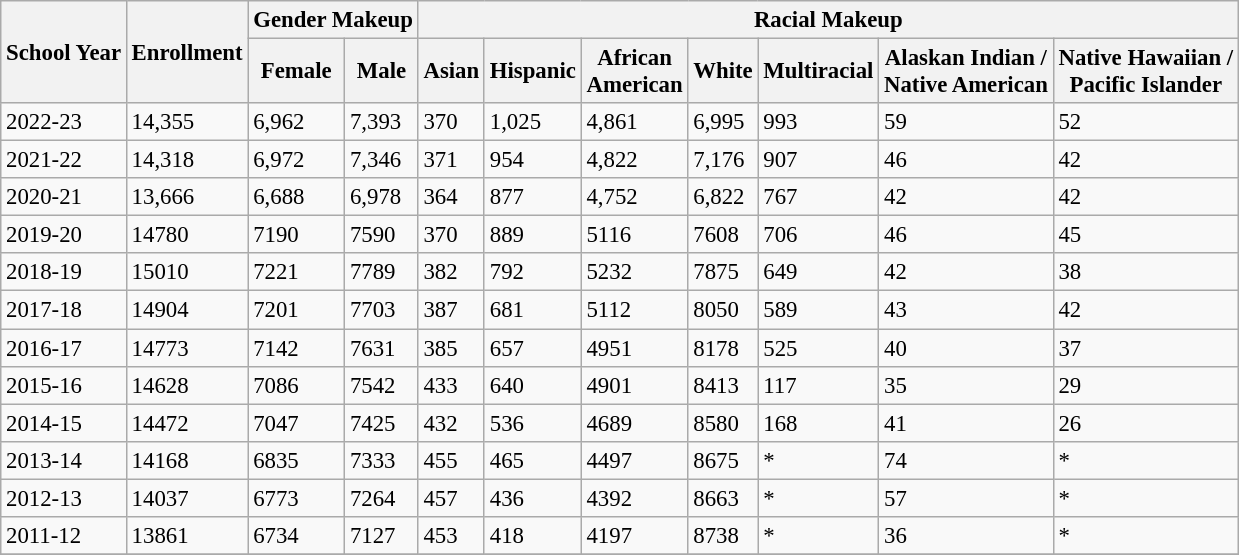<table class="wikitable" style="font-size: 95%;">
<tr>
<th rowspan="2">School Year</th>
<th rowspan="2">Enrollment</th>
<th colspan="2">Gender Makeup</th>
<th colspan="7">Racial Makeup</th>
</tr>
<tr>
<th>Female</th>
<th>Male</th>
<th>Asian</th>
<th>Hispanic</th>
<th>African <br>American</th>
<th>White</th>
<th>Multiracial</th>
<th>Alaskan Indian /<br> Native American</th>
<th>Native Hawaiian /<br> Pacific Islander</th>
</tr>
<tr>
<td>2022-23</td>
<td>14,355</td>
<td>6,962</td>
<td>7,393</td>
<td>370</td>
<td>1,025</td>
<td>4,861</td>
<td>6,995</td>
<td>993</td>
<td>59</td>
<td>52</td>
</tr>
<tr>
<td>2021-22</td>
<td>14,318</td>
<td>6,972</td>
<td>7,346</td>
<td>371</td>
<td>954</td>
<td>4,822</td>
<td>7,176</td>
<td>907</td>
<td>46</td>
<td>42</td>
</tr>
<tr>
<td>2020-21</td>
<td>13,666</td>
<td>6,688</td>
<td>6,978</td>
<td>364</td>
<td>877</td>
<td>4,752</td>
<td>6,822</td>
<td>767</td>
<td>42</td>
<td>42</td>
</tr>
<tr>
<td>2019-20</td>
<td>14780</td>
<td>7190</td>
<td>7590</td>
<td>370</td>
<td>889</td>
<td>5116</td>
<td>7608</td>
<td>706</td>
<td>46</td>
<td>45</td>
</tr>
<tr>
<td>2018-19</td>
<td>15010</td>
<td>7221</td>
<td>7789</td>
<td>382</td>
<td>792</td>
<td>5232</td>
<td>7875</td>
<td>649</td>
<td>42</td>
<td>38</td>
</tr>
<tr>
<td>2017-18</td>
<td>14904</td>
<td>7201</td>
<td>7703</td>
<td>387</td>
<td>681</td>
<td>5112</td>
<td>8050</td>
<td>589</td>
<td>43</td>
<td>42</td>
</tr>
<tr>
<td>2016-17</td>
<td>14773</td>
<td>7142</td>
<td>7631</td>
<td>385</td>
<td>657</td>
<td>4951</td>
<td>8178</td>
<td>525</td>
<td>40</td>
<td>37</td>
</tr>
<tr>
<td>2015-16</td>
<td>14628</td>
<td>7086</td>
<td>7542</td>
<td>433</td>
<td>640</td>
<td>4901</td>
<td>8413</td>
<td>117</td>
<td>35</td>
<td>29</td>
</tr>
<tr>
<td>2014-15</td>
<td>14472</td>
<td>7047</td>
<td>7425</td>
<td>432</td>
<td>536</td>
<td>4689</td>
<td>8580</td>
<td>168</td>
<td>41</td>
<td>26</td>
</tr>
<tr>
<td>2013-14</td>
<td>14168</td>
<td>6835</td>
<td>7333</td>
<td>455</td>
<td>465</td>
<td>4497</td>
<td>8675</td>
<td>*</td>
<td>74</td>
<td>*</td>
</tr>
<tr>
<td>2012-13</td>
<td>14037</td>
<td>6773</td>
<td>7264</td>
<td>457</td>
<td>436</td>
<td>4392</td>
<td>8663</td>
<td>*</td>
<td>57</td>
<td>*</td>
</tr>
<tr>
<td>2011-12</td>
<td>13861</td>
<td>6734</td>
<td>7127</td>
<td>453</td>
<td>418</td>
<td>4197</td>
<td>8738</td>
<td>*</td>
<td>36</td>
<td>*</td>
</tr>
<tr>
</tr>
</table>
